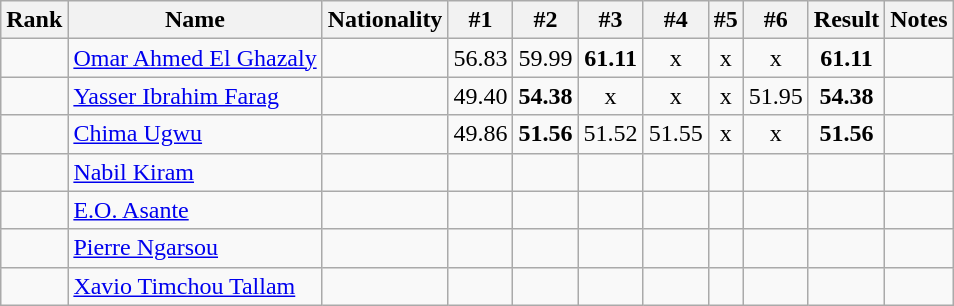<table class="wikitable sortable" style="text-align:center">
<tr>
<th>Rank</th>
<th>Name</th>
<th>Nationality</th>
<th>#1</th>
<th>#2</th>
<th>#3</th>
<th>#4</th>
<th>#5</th>
<th>#6</th>
<th>Result</th>
<th>Notes</th>
</tr>
<tr>
<td></td>
<td align=left><a href='#'>Omar Ahmed El Ghazaly</a></td>
<td align=left></td>
<td>56.83</td>
<td>59.99</td>
<td><strong>61.11</strong></td>
<td>x</td>
<td>x</td>
<td>x</td>
<td><strong>61.11</strong></td>
<td></td>
</tr>
<tr>
<td></td>
<td align=left><a href='#'>Yasser Ibrahim Farag</a></td>
<td align=left></td>
<td>49.40</td>
<td><strong>54.38</strong></td>
<td>x</td>
<td>x</td>
<td>x</td>
<td>51.95</td>
<td><strong>54.38</strong></td>
<td></td>
</tr>
<tr>
<td></td>
<td align=left><a href='#'>Chima Ugwu</a></td>
<td align=left></td>
<td>49.86</td>
<td><strong>51.56</strong></td>
<td>51.52</td>
<td>51.55</td>
<td>x</td>
<td>x</td>
<td><strong>51.56</strong></td>
<td></td>
</tr>
<tr>
<td></td>
<td align=left><a href='#'>Nabil Kiram</a></td>
<td align=left></td>
<td></td>
<td></td>
<td></td>
<td></td>
<td></td>
<td></td>
<td><strong></strong></td>
<td></td>
</tr>
<tr>
<td></td>
<td align=left><a href='#'>E.O. Asante</a></td>
<td align=left></td>
<td></td>
<td></td>
<td></td>
<td></td>
<td></td>
<td></td>
<td><strong></strong></td>
<td></td>
</tr>
<tr>
<td></td>
<td align=left><a href='#'>Pierre Ngarsou</a></td>
<td align=left></td>
<td></td>
<td></td>
<td></td>
<td></td>
<td></td>
<td></td>
<td><strong></strong></td>
<td></td>
</tr>
<tr>
<td></td>
<td align=left><a href='#'>Xavio Timchou Tallam</a></td>
<td align=left></td>
<td></td>
<td></td>
<td></td>
<td></td>
<td></td>
<td></td>
<td><strong></strong></td>
<td></td>
</tr>
</table>
